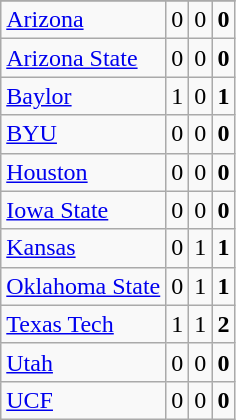<table class="wikitable sortable">
<tr>
</tr>
<tr>
<td><a href='#'>Arizona</a></td>
<td style="text-align: center;">0</td>
<td style="text-align: center;">0</td>
<td style="text-align: center;"><strong>0</strong></td>
</tr>
<tr>
<td><a href='#'>Arizona State</a></td>
<td style="text-align: center;">0</td>
<td style="text-align: center;">0</td>
<td style="text-align: center;"><strong>0</strong></td>
</tr>
<tr>
<td><a href='#'>Baylor</a></td>
<td style="text-align: center;">1</td>
<td style="text-align: center;">0</td>
<td style="text-align: center;"><strong>1</strong></td>
</tr>
<tr>
<td><a href='#'>BYU</a></td>
<td align=center>0</td>
<td align=center>0</td>
<td align=center><strong>0</strong></td>
</tr>
<tr>
<td><a href='#'>Houston</a></td>
<td align=center>0</td>
<td align=center>0</td>
<td align=center><strong>0</strong></td>
</tr>
<tr>
<td><a href='#'>Iowa State</a></td>
<td style="text-align: center;">0</td>
<td style="text-align: center;">0</td>
<td style="text-align: center;"><strong>0</strong></td>
</tr>
<tr>
<td><a href='#'>Kansas</a></td>
<td style="text-align: center;">0</td>
<td style="text-align: center;">1</td>
<td style="text-align: center;"><strong>1</strong></td>
</tr>
<tr>
<td><a href='#'>Oklahoma State</a></td>
<td style="text-align: center;">0</td>
<td style="text-align: center;">1</td>
<td style="text-align: center;"><strong>1</strong></td>
</tr>
<tr>
<td><a href='#'>Texas Tech</a></td>
<td style="text-align: center;">1</td>
<td style="text-align: center;">1</td>
<td style="text-align: center;"><strong>2</strong></td>
</tr>
<tr>
<td><a href='#'>Utah</a></td>
<td align=center>0</td>
<td align=center>0</td>
<td align=center><strong>0</strong></td>
</tr>
<tr>
<td><a href='#'>UCF</a></td>
<td align=center>0</td>
<td align=center>0</td>
<td align=center><strong>0</strong></td>
</tr>
</table>
